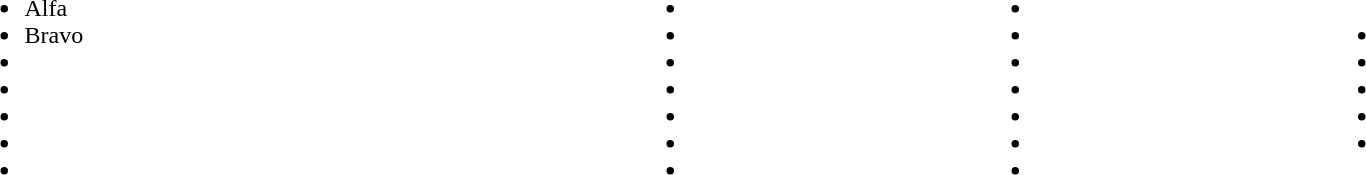<table width="90%">
<tr>
<td><br><ul><li>Alfa</li><li>Bravo</li><li></li><li></li><li></li><li></li><li></li></ul></td>
<td><br><ul><li></li><li></li><li></li><li></li><li></li><li></li><li></li></ul></td>
<td><br><ul><li></li><li></li><li></li><li></li><li></li><li></li><li></li></ul></td>
<td><br><ul><li></li><li></li><li></li><li></li><li></li></ul></td>
</tr>
</table>
